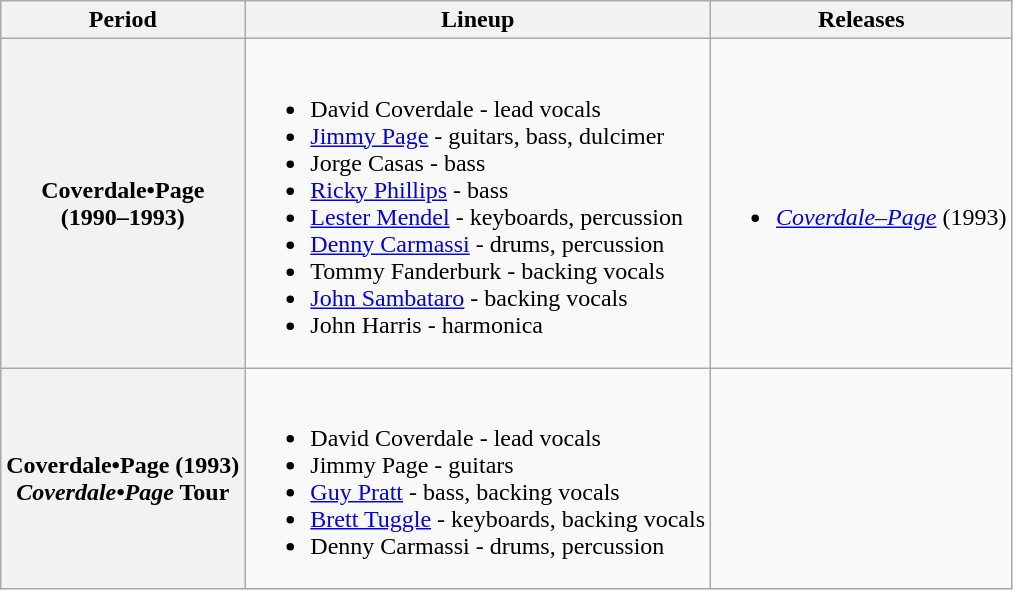<table class="wikitable">
<tr>
<th>Period</th>
<th>Lineup</th>
<th>Releases</th>
</tr>
<tr>
<th bgcolor="#E7EBEE">Coverdale•Page<br>(1990–1993)</th>
<td><br><ul><li>David Coverdale - lead vocals</li><li><a href='#'>Jimmy Page</a> - guitars, bass, dulcimer</li><li>Jorge Casas - bass</li><li><a href='#'>Ricky Phillips</a> - bass</li><li><a href='#'>Lester Mendel</a> - keyboards, percussion</li><li><a href='#'>Denny Carmassi</a> - drums, percussion</li><li>Tommy Fanderburk - backing vocals</li><li><a href='#'>John Sambataro</a> - backing vocals</li><li>John Harris - harmonica</li></ul></td>
<td><br><ul><li><em><a href='#'>Coverdale–Page</a></em> (1993)</li></ul></td>
</tr>
<tr>
<th bgcolor="#E7EBEE">Coverdale•Page (1993)<br><em>Coverdale•Page</em> Tour</th>
<td><br><ul><li>David Coverdale - lead vocals</li><li>Jimmy Page - guitars</li><li><a href='#'>Guy Pratt</a> - bass, backing vocals</li><li><a href='#'>Brett Tuggle</a> - keyboards, backing vocals</li><li>Denny Carmassi - drums, percussion</li></ul></td>
<td></td>
</tr>
</table>
